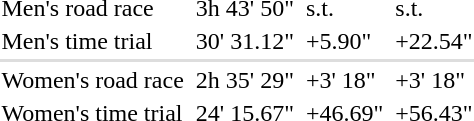<table>
<tr>
<td>Men's road race<br></td>
<td></td>
<td>3h 43' 50"</td>
<td></td>
<td>s.t.</td>
<td></td>
<td>s.t.</td>
</tr>
<tr>
<td>Men's time trial<br></td>
<td></td>
<td>30' 31.12"</td>
<td></td>
<td>+5.90"</td>
<td></td>
<td>+22.54"</td>
</tr>
<tr bgcolor=#DDDDDD>
<td colspan=7></td>
</tr>
<tr>
<td>Women's road race<br></td>
<td></td>
<td>2h 35' 29"</td>
<td></td>
<td>+3' 18"</td>
<td></td>
<td>+3' 18"</td>
</tr>
<tr>
<td>Women's time trial<br></td>
<td></td>
<td>24' 15.67"</td>
<td></td>
<td>+46.69"</td>
<td></td>
<td>+56.43"</td>
</tr>
</table>
